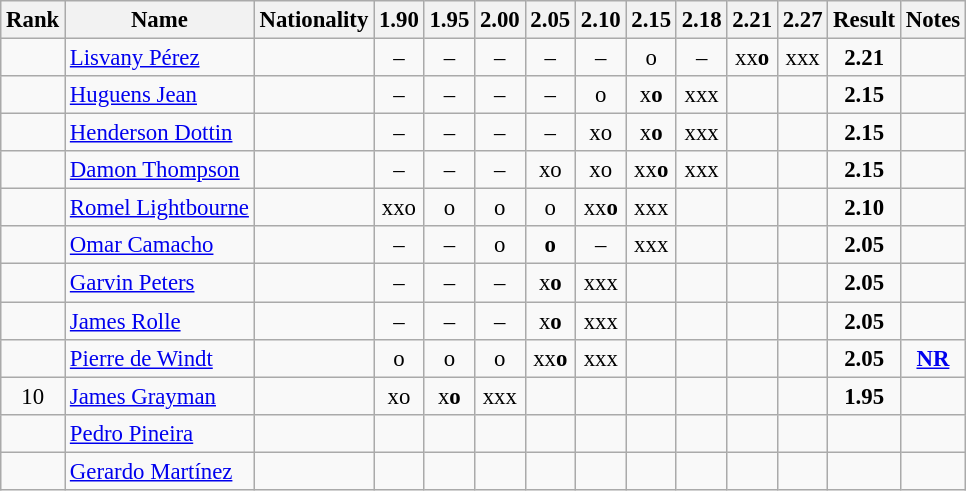<table class="wikitable sortable" style="text-align:center;font-size:95%">
<tr>
<th>Rank</th>
<th>Name</th>
<th>Nationality</th>
<th>1.90</th>
<th>1.95</th>
<th>2.00</th>
<th>2.05</th>
<th>2.10</th>
<th>2.15</th>
<th>2.18</th>
<th>2.21</th>
<th>2.27</th>
<th>Result</th>
<th>Notes</th>
</tr>
<tr>
<td></td>
<td align=left><a href='#'>Lisvany Pérez</a></td>
<td align=left></td>
<td>–</td>
<td>–</td>
<td>–</td>
<td>–</td>
<td>–</td>
<td>o</td>
<td>–</td>
<td>xx<strong>o</strong></td>
<td>xxx</td>
<td><strong>2.21</strong></td>
<td></td>
</tr>
<tr>
<td></td>
<td align=left><a href='#'>Huguens Jean</a></td>
<td align=left></td>
<td>–</td>
<td>–</td>
<td>–</td>
<td>–</td>
<td>o</td>
<td>x<strong>o</strong></td>
<td>xxx</td>
<td></td>
<td></td>
<td><strong>2.15</strong></td>
<td></td>
</tr>
<tr>
<td></td>
<td align=left><a href='#'>Henderson Dottin</a></td>
<td align=left></td>
<td>–</td>
<td>–</td>
<td>–</td>
<td>–</td>
<td>xo</td>
<td>x<strong>o</strong></td>
<td>xxx</td>
<td></td>
<td></td>
<td><strong>2.15</strong></td>
<td></td>
</tr>
<tr>
<td></td>
<td align=left><a href='#'>Damon Thompson</a></td>
<td align=left></td>
<td>–</td>
<td>–</td>
<td>–</td>
<td>xo</td>
<td>xo</td>
<td>xx<strong>o</strong></td>
<td>xxx</td>
<td></td>
<td></td>
<td><strong>2.15</strong></td>
<td></td>
</tr>
<tr>
<td></td>
<td align=left><a href='#'>Romel Lightbourne</a></td>
<td align=left></td>
<td>xxo</td>
<td>o</td>
<td>o</td>
<td>o</td>
<td>xx<strong>o</strong></td>
<td>xxx</td>
<td></td>
<td></td>
<td></td>
<td><strong>2.10</strong></td>
<td></td>
</tr>
<tr>
<td></td>
<td align=left><a href='#'>Omar Camacho</a></td>
<td align=left></td>
<td>–</td>
<td>–</td>
<td>o</td>
<td><strong>o</strong></td>
<td>–</td>
<td>xxx</td>
<td></td>
<td></td>
<td></td>
<td><strong>2.05</strong></td>
<td></td>
</tr>
<tr>
<td></td>
<td align=left><a href='#'>Garvin Peters</a></td>
<td align=left></td>
<td>–</td>
<td>–</td>
<td>–</td>
<td>x<strong>o</strong></td>
<td>xxx</td>
<td></td>
<td></td>
<td></td>
<td></td>
<td><strong>2.05</strong></td>
<td></td>
</tr>
<tr>
<td></td>
<td align=left><a href='#'>James Rolle</a></td>
<td align=left></td>
<td>–</td>
<td>–</td>
<td>–</td>
<td>x<strong>o</strong></td>
<td>xxx</td>
<td></td>
<td></td>
<td></td>
<td></td>
<td><strong>2.05</strong></td>
<td></td>
</tr>
<tr>
<td></td>
<td align=left><a href='#'>Pierre de Windt</a></td>
<td align=left></td>
<td>o</td>
<td>o</td>
<td>o</td>
<td>xx<strong>o</strong></td>
<td>xxx</td>
<td></td>
<td></td>
<td></td>
<td></td>
<td><strong>2.05</strong></td>
<td><strong><a href='#'>NR</a></strong></td>
</tr>
<tr>
<td>10</td>
<td align=left><a href='#'>James Grayman</a></td>
<td align=left></td>
<td>xo</td>
<td>x<strong>o</strong></td>
<td>xxx</td>
<td></td>
<td></td>
<td></td>
<td></td>
<td></td>
<td></td>
<td><strong>1.95</strong></td>
<td></td>
</tr>
<tr>
<td></td>
<td align=left><a href='#'>Pedro Pineira</a></td>
<td align=left></td>
<td></td>
<td></td>
<td></td>
<td></td>
<td></td>
<td></td>
<td></td>
<td></td>
<td></td>
<td><strong></strong></td>
<td></td>
</tr>
<tr>
<td></td>
<td align=left><a href='#'>Gerardo Martínez</a></td>
<td align=left></td>
<td></td>
<td></td>
<td></td>
<td></td>
<td></td>
<td></td>
<td></td>
<td></td>
<td></td>
<td><strong></strong></td>
<td></td>
</tr>
</table>
